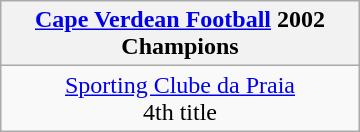<table class="wikitable" style="margin: 0 auto; width: 240px;">
<tr>
<th><a href='#'>Cape Verdean Football</a> 2002<br>Champions</th>
</tr>
<tr>
<td align=center><a href='#'>Sporting Clube da Praia</a><br>4th title</td>
</tr>
</table>
